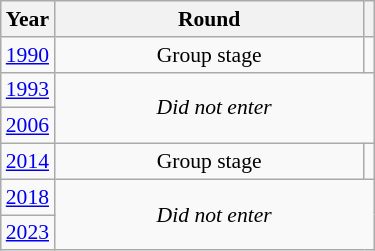<table class="wikitable" style="text-align: center; font-size:90%">
<tr>
<th>Year</th>
<th style="width:200px">Round</th>
<th></th>
</tr>
<tr>
<td><a href='#'>1990</a></td>
<td>Group stage</td>
<td></td>
</tr>
<tr>
<td><a href='#'>1993</a></td>
<td colspan="2" rowspan="2"><em>Did not enter</em></td>
</tr>
<tr>
<td><a href='#'>2006</a></td>
</tr>
<tr>
<td><a href='#'>2014</a></td>
<td>Group stage</td>
<td></td>
</tr>
<tr>
<td><a href='#'>2018</a></td>
<td colspan="2" rowspan="2"><em>Did not enter</em></td>
</tr>
<tr>
<td><a href='#'>2023</a></td>
</tr>
</table>
